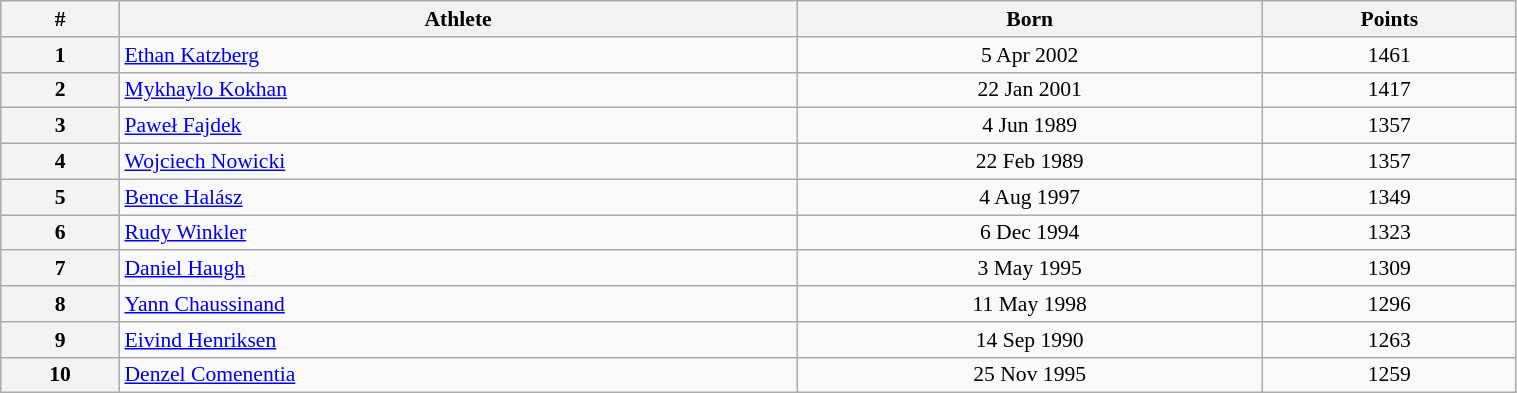<table class="wikitable" width=80% style="font-size:90%; text-align:center;">
<tr>
<th>#</th>
<th>Athlete</th>
<th>Born</th>
<th>Points</th>
</tr>
<tr>
<th>1</th>
<td align=left> <a href='#'>Ethan Katzberg</a></td>
<td>5 Apr 2002</td>
<td>1461</td>
</tr>
<tr>
<th>2</th>
<td align=left> <a href='#'>Mykhaylo Kokhan</a></td>
<td>22 Jan 2001</td>
<td>1417</td>
</tr>
<tr>
<th>3</th>
<td align=left> <a href='#'>Paweł Fajdek</a></td>
<td>4 Jun 1989</td>
<td>1357</td>
</tr>
<tr>
<th>4</th>
<td align=left> <a href='#'>Wojciech Nowicki</a></td>
<td>22 Feb 1989</td>
<td>1357</td>
</tr>
<tr>
<th>5</th>
<td align=left> <a href='#'>Bence Halász</a></td>
<td>4 Aug 1997</td>
<td>1349</td>
</tr>
<tr>
<th>6</th>
<td align=left> <a href='#'>Rudy Winkler</a></td>
<td>6 Dec 1994</td>
<td>1323</td>
</tr>
<tr>
<th>7</th>
<td align=left> <a href='#'>Daniel Haugh</a></td>
<td>3 May 1995</td>
<td>1309</td>
</tr>
<tr>
<th>8</th>
<td align=left> <a href='#'>Yann Chaussinand</a></td>
<td>11 May 1998</td>
<td>1296</td>
</tr>
<tr>
<th>9</th>
<td align=left> <a href='#'>Eivind Henriksen</a></td>
<td>14 Sep 1990</td>
<td>1263</td>
</tr>
<tr>
<th>10</th>
<td align=left> <a href='#'>Denzel Comenentia</a></td>
<td>25 Nov 1995</td>
<td>1259</td>
</tr>
</table>
